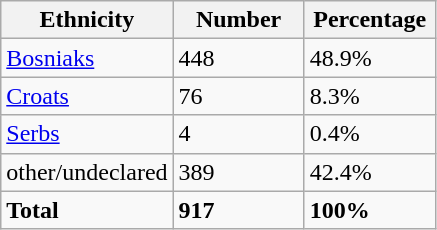<table class="wikitable">
<tr>
<th width="100px">Ethnicity</th>
<th width="80px">Number</th>
<th width="80px">Percentage</th>
</tr>
<tr>
<td><a href='#'>Bosniaks</a></td>
<td>448</td>
<td>48.9%</td>
</tr>
<tr>
<td><a href='#'>Croats</a></td>
<td>76</td>
<td>8.3%</td>
</tr>
<tr>
<td><a href='#'>Serbs</a></td>
<td>4</td>
<td>0.4%</td>
</tr>
<tr>
<td>other/undeclared</td>
<td>389</td>
<td>42.4%</td>
</tr>
<tr>
<td><strong>Total</strong></td>
<td><strong>917</strong></td>
<td><strong>100%</strong></td>
</tr>
</table>
